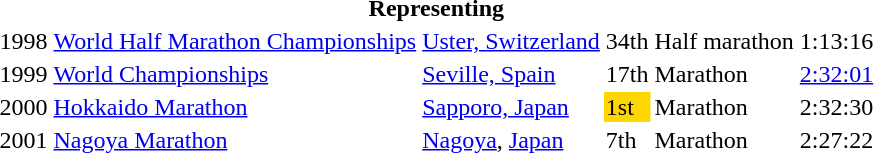<table>
<tr>
<th colspan="6">Representing </th>
</tr>
<tr>
<td>1998</td>
<td><a href='#'>World Half Marathon Championships</a></td>
<td><a href='#'>Uster, Switzerland</a></td>
<td>34th</td>
<td>Half marathon</td>
<td>1:13:16</td>
</tr>
<tr>
<td>1999</td>
<td><a href='#'>World Championships</a></td>
<td><a href='#'>Seville, Spain</a></td>
<td>17th</td>
<td>Marathon</td>
<td><a href='#'>2:32:01</a></td>
</tr>
<tr>
<td>2000</td>
<td><a href='#'>Hokkaido Marathon</a></td>
<td><a href='#'>Sapporo, Japan</a></td>
<td bgcolor="gold">1st</td>
<td>Marathon</td>
<td>2:32:30</td>
</tr>
<tr>
<td>2001</td>
<td><a href='#'>Nagoya Marathon</a></td>
<td><a href='#'>Nagoya</a>, <a href='#'>Japan</a></td>
<td>7th</td>
<td>Marathon</td>
<td>2:27:22</td>
</tr>
</table>
